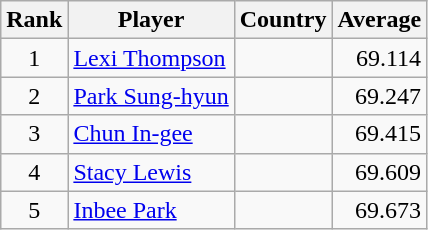<table class=wikitable>
<tr>
<th>Rank</th>
<th>Player</th>
<th>Country</th>
<th>Average</th>
</tr>
<tr>
<td align=center>1</td>
<td><a href='#'>Lexi Thompson</a></td>
<td></td>
<td align=right>69.114</td>
</tr>
<tr>
<td align=center>2</td>
<td><a href='#'>Park Sung-hyun</a></td>
<td></td>
<td align=right>69.247</td>
</tr>
<tr>
<td align=center>3</td>
<td><a href='#'>Chun In-gee</a></td>
<td></td>
<td align=right>69.415</td>
</tr>
<tr>
<td align=center>4</td>
<td><a href='#'>Stacy Lewis</a></td>
<td></td>
<td align=right>69.609</td>
</tr>
<tr>
<td align=center>5</td>
<td><a href='#'>Inbee Park</a></td>
<td></td>
<td align=right>69.673</td>
</tr>
</table>
